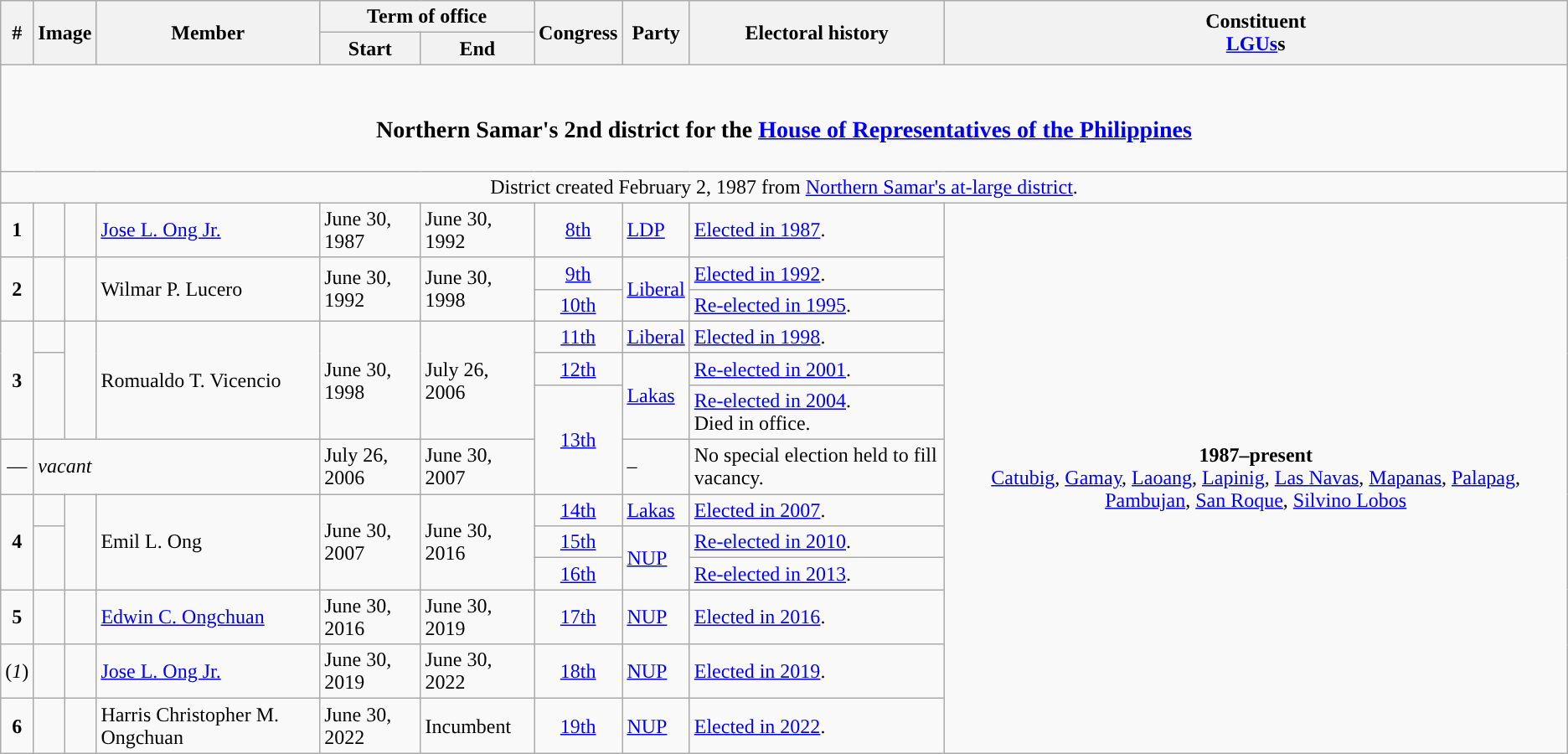<table class=wikitable>
<tr>
<th rowspan="2">#</th>
<th rowspan="2" colspan=2>Image</th>
<th rowspan="2">Member</th>
<th colspan=2>Term of office</th>
<th rowspan="2">Congress</th>
<th rowspan="2">Party</th>
<th rowspan="2">Electoral history</th>
<th rowspan="2">Constituent<br><a href='#'>LGUs</a>s</th>
</tr>
<tr>
<th>Start</th>
<th>End</th>
</tr>
<tr>
<td colspan="10" style="text-align:center;"><br><h3>Northern Samar's 2nd district for the <a href='#'>House of Representatives of the Philippines</a></h3></td>
</tr>
<tr>
<td colspan="10" style="text-align:center;">District created February 2, 1987 from <a href='#'>Northern Samar's at-large district</a>.</td>
</tr>
<tr>
<td style="text-align:center;"><strong>1</strong></td>
<td style="color:inherit;background:"></td>
<td></td>
<td><a href='#'>Jose L. Ong Jr.</a></td>
<td>June 30, 1987</td>
<td>June 30, 1992</td>
<td style="text-align:center;"><a href='#'>8th</a></td>
<td><a href='#'>LDP</a></td>
<td><a href='#'>Elected in 1987</a>.</td>
<td rowspan=99 style="text-align:center;"><strong>1987–present</strong><br><a href='#'>Catubig</a>, <a href='#'>Gamay</a>, <a href='#'>Laoang</a>, <a href='#'>Lapinig</a>, <a href='#'>Las Navas</a>, <a href='#'>Mapanas</a>, <a href='#'>Palapag</a>, <a href='#'>Pambujan</a>, <a href='#'>San Roque</a>, <a href='#'>Silvino Lobos</a></td>
</tr>
<tr>
<td rowspan="2" style="text-align:center;"><strong>2</strong></td>
<td rowspan="2" style="color:inherit;background:"></td>
<td rowspan="2"></td>
<td rowspan="2">Wilmar P. Lucero</td>
<td rowspan="2">June 30, 1992</td>
<td rowspan="2">June 30, 1998</td>
<td style="text-align:center;"><a href='#'>9th</a></td>
<td rowspan="2"><a href='#'>Liberal</a></td>
<td><a href='#'>Elected in 1992</a>.</td>
</tr>
<tr>
<td style="text-align:center;"><a href='#'>10th</a></td>
<td><a href='#'>Re-elected in 1995</a>.</td>
</tr>
<tr>
<td rowspan="3" style="text-align:center;"><strong>3</strong></td>
<td style="color:inherit;background:"></td>
<td rowspan="3"></td>
<td rowspan="3">Romualdo T. Vicencio</td>
<td rowspan="3">June 30, 1998</td>
<td rowspan="3">July 26, 2006</td>
<td style="text-align:center;"><a href='#'>11th</a></td>
<td><a href='#'>Liberal</a></td>
<td><a href='#'>Elected in 1998</a>.</td>
</tr>
<tr>
<td rowspan="2" style="color:inherit;background:"></td>
<td style="text-align:center;"><a href='#'>12th</a></td>
<td rowspan="2"><a href='#'>Lakas</a></td>
<td><a href='#'>Re-elected in 2001</a>.</td>
</tr>
<tr>
<td rowspan="2" style="text-align:center;"><a href='#'>13th</a></td>
<td><a href='#'>Re-elected in 2004</a>.<br>Died in office.</td>
</tr>
<tr>
<td style="text-align:center;">—</td>
<td colspan="3"><em>vacant</em></td>
<td>July 26, 2006</td>
<td>June 30, 2007</td>
<td>–</td>
<td>No special election held to fill vacancy.</td>
</tr>
<tr>
<td rowspan="3" style="text-align:center;"><strong>4</strong></td>
<td style="color:inherit;background:"></td>
<td rowspan="3"></td>
<td rowspan="3">Emil L. Ong</td>
<td rowspan="3">June 30, 2007</td>
<td rowspan="3">June 30, 2016</td>
<td style="text-align:center;"><a href='#'>14th</a></td>
<td><a href='#'>Lakas</a></td>
<td><a href='#'>Elected in 2007</a>.</td>
</tr>
<tr>
<td rowspan="2" style="color:inherit;background:"></td>
<td style="text-align:center;"><a href='#'>15th</a></td>
<td rowspan="2"><a href='#'>NUP</a></td>
<td><a href='#'>Re-elected in 2010</a>.</td>
</tr>
<tr>
<td style="text-align:center;"><a href='#'>16th</a></td>
<td><a href='#'>Re-elected in 2013</a>.</td>
</tr>
<tr>
<td style="text-align:center;"><strong>5</strong></td>
<td style="color:inherit;background:"></td>
<td></td>
<td><a href='#'>Edwin C. Ongchuan</a></td>
<td>June 30, 2016</td>
<td>June 30, 2019</td>
<td style="text-align:center;"><a href='#'>17th</a></td>
<td><a href='#'>NUP</a></td>
<td><a href='#'>Elected in 2016</a>.</td>
</tr>
<tr>
<td style="text-align:center;">(<em>1</em>)</td>
<td style="color:inherit;background:"></td>
<td></td>
<td><a href='#'>Jose L. Ong Jr.</a></td>
<td>June 30, 2019</td>
<td>June 30, 2022</td>
<td style="text-align:center;"><a href='#'>18th</a></td>
<td><a href='#'>NUP</a></td>
<td><a href='#'>Elected in 2019</a>.</td>
</tr>
<tr>
<td style="text-align:center;"><strong>6</strong></td>
<td style="color:inherit;background:"></td>
<td></td>
<td>Harris Christopher M. Ongchuan</td>
<td>June 30, 2022</td>
<td>Incumbent</td>
<td style="text-align:center;"><a href='#'>19th</a></td>
<td><a href='#'>NUP</a></td>
<td><a href='#'>Elected in 2022</a>.</td>
</tr>
</table>
